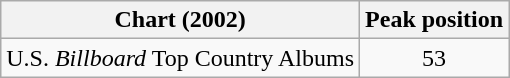<table class="wikitable">
<tr>
<th>Chart (2002)</th>
<th>Peak position</th>
</tr>
<tr>
<td>U.S. <em>Billboard</em> Top Country Albums</td>
<td align="center">53</td>
</tr>
</table>
